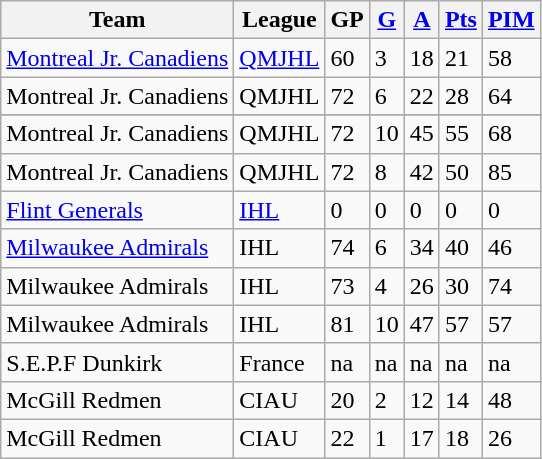<table class="wikitable">
<tr>
<th>Team</th>
<th>League</th>
<th>GP</th>
<th><a href='#'>G</a></th>
<th><a href='#'>A</a></th>
<th><a href='#'>Pts</a></th>
<th><a href='#'>PIM</a></th>
</tr>
<tr>
<td><a href='#'>Montreal Jr. Canadiens</a></td>
<td><a href='#'>QMJHL</a></td>
<td>60</td>
<td>3</td>
<td>18</td>
<td>21</td>
<td>58</td>
</tr>
<tr>
<td>Montreal Jr. Canadiens</td>
<td>QMJHL</td>
<td>72</td>
<td>6</td>
<td>22</td>
<td>28</td>
<td>64</td>
</tr>
<tr>
</tr>
<tr>
<td>Montreal Jr. Canadiens</td>
<td>QMJHL</td>
<td>72</td>
<td>10</td>
<td>45</td>
<td>55</td>
<td>68</td>
</tr>
<tr>
<td>Montreal Jr. Canadiens</td>
<td>QMJHL</td>
<td>72</td>
<td>8</td>
<td>42</td>
<td>50</td>
<td>85</td>
</tr>
<tr 1978–79>
<td><a href='#'>Flint Generals</a></td>
<td><a href='#'>IHL</a></td>
<td>0</td>
<td>0</td>
<td>0</td>
<td>0</td>
<td>0</td>
</tr>
<tr 1979–80>
<td><a href='#'>Milwaukee Admirals</a></td>
<td>IHL</td>
<td>74</td>
<td>6</td>
<td>34</td>
<td>40</td>
<td>46</td>
</tr>
<tr 1980–81>
<td>Milwaukee Admirals</td>
<td>IHL</td>
<td>73</td>
<td>4</td>
<td>26</td>
<td>30</td>
<td>74</td>
</tr>
<tr 1981–82>
<td>Milwaukee Admirals</td>
<td>IHL</td>
<td>81</td>
<td>10</td>
<td>47</td>
<td>57</td>
<td>57</td>
</tr>
<tr 1982–83>
<td>S.E.P.F Dunkirk</td>
<td>France</td>
<td>na</td>
<td>na</td>
<td>na</td>
<td>na</td>
<td>na</td>
</tr>
<tr 1983–84>
<td>McGill Redmen</td>
<td>CIAU</td>
<td>20</td>
<td>2</td>
<td>12</td>
<td>14</td>
<td>48</td>
</tr>
<tr 1985–86>
<td>McGill Redmen</td>
<td>CIAU</td>
<td>22</td>
<td>1</td>
<td>17</td>
<td>18</td>
<td>26</td>
</tr>
</table>
